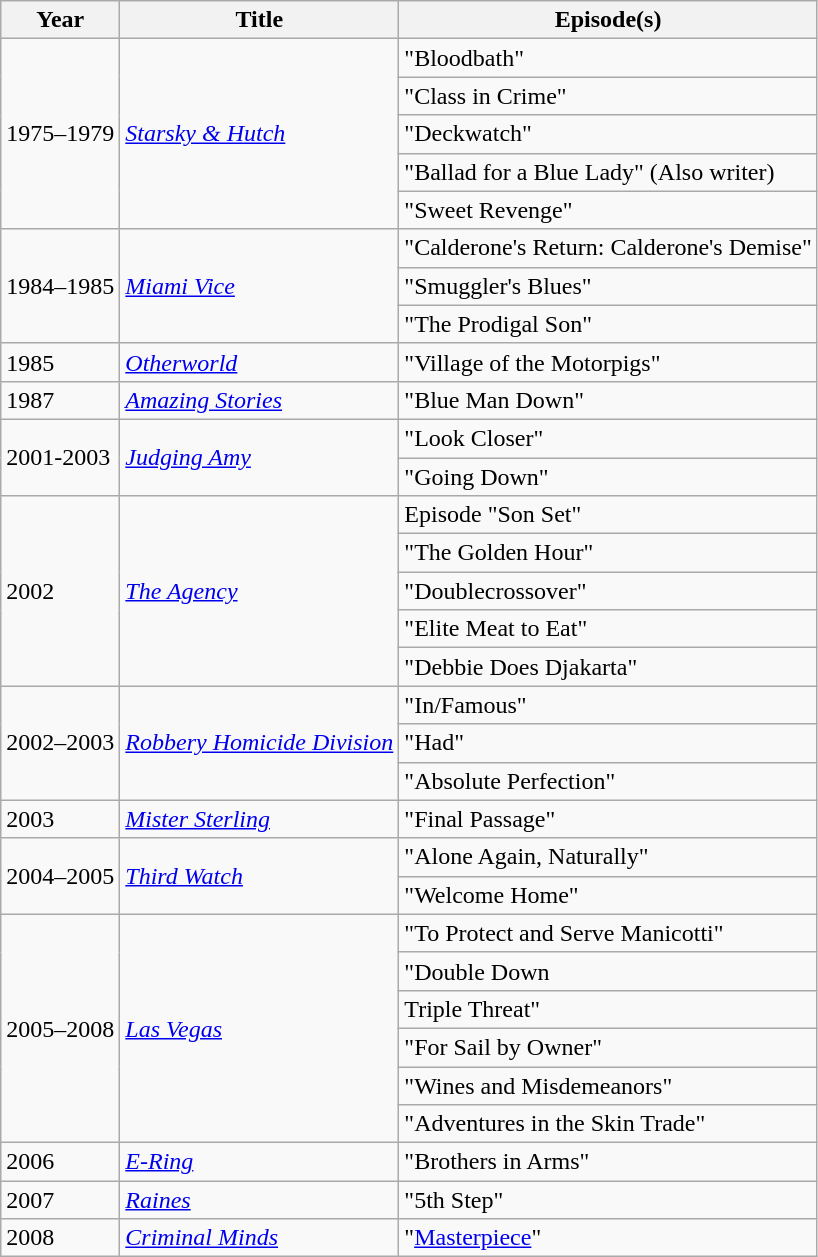<table class="wikitable">
<tr>
<th>Year</th>
<th>Title</th>
<th>Episode(s)</th>
</tr>
<tr>
<td rowspan=5>1975–1979</td>
<td rowspan=5><em><a href='#'>Starsky & Hutch</a></em></td>
<td>"Bloodbath"</td>
</tr>
<tr>
<td>"Class in Crime"</td>
</tr>
<tr>
<td>"Deckwatch"</td>
</tr>
<tr>
<td>"Ballad for a Blue Lady" (Also writer)</td>
</tr>
<tr>
<td>"Sweet Revenge"</td>
</tr>
<tr>
<td rowspan=3>1984–1985</td>
<td rowspan=3><em><a href='#'>Miami Vice</a></em></td>
<td>"Calderone's Return: Calderone's Demise"</td>
</tr>
<tr>
<td>"Smuggler's Blues"</td>
</tr>
<tr>
<td>"The Prodigal Son"</td>
</tr>
<tr>
<td>1985</td>
<td><em><a href='#'>Otherworld</a></em></td>
<td>"Village of the Motorpigs"</td>
</tr>
<tr>
<td>1987</td>
<td><em><a href='#'>Amazing Stories</a></em></td>
<td>"Blue Man Down"</td>
</tr>
<tr>
<td rowspan=2>2001-2003</td>
<td rowspan=2><em><a href='#'>Judging Amy</a></em></td>
<td>"Look Closer"</td>
</tr>
<tr>
<td>"Going Down"</td>
</tr>
<tr>
<td rowspan=5>2002</td>
<td rowspan=5><em><a href='#'>The Agency</a></em></td>
<td>Episode "Son Set"</td>
</tr>
<tr>
<td>"The Golden Hour"</td>
</tr>
<tr>
<td>"Doublecrossover"</td>
</tr>
<tr>
<td>"Elite Meat to Eat"</td>
</tr>
<tr>
<td>"Debbie Does Djakarta"</td>
</tr>
<tr>
<td rowspan=3>2002–2003</td>
<td rowspan=3><em><a href='#'>Robbery Homicide Division</a></em></td>
<td>"In/Famous"</td>
</tr>
<tr>
<td>"Had"</td>
</tr>
<tr>
<td>"Absolute Perfection"</td>
</tr>
<tr>
<td>2003</td>
<td><em><a href='#'>Mister Sterling</a></em></td>
<td>"Final Passage"</td>
</tr>
<tr>
<td rowspan=2>2004–2005</td>
<td rowspan=2><em><a href='#'>Third Watch</a></em></td>
<td>"Alone Again, Naturally"</td>
</tr>
<tr>
<td>"Welcome Home"</td>
</tr>
<tr>
<td rowspan=6>2005–2008</td>
<td rowspan=6><em><a href='#'>Las Vegas</a></em></td>
<td>"To Protect and Serve Manicotti"</td>
</tr>
<tr>
<td>"Double Down</td>
</tr>
<tr>
<td>Triple Threat"</td>
</tr>
<tr>
<td>"For Sail by Owner"</td>
</tr>
<tr>
<td>"Wines and Misdemeanors"</td>
</tr>
<tr>
<td>"Adventures in the Skin Trade"</td>
</tr>
<tr>
<td>2006</td>
<td><em><a href='#'>E-Ring</a></em></td>
<td>"Brothers in Arms"</td>
</tr>
<tr>
<td>2007</td>
<td><em><a href='#'>Raines</a></em></td>
<td>"5th Step"</td>
</tr>
<tr>
<td>2008</td>
<td><em><a href='#'>Criminal Minds</a></em></td>
<td>"<a href='#'>Masterpiece</a>"</td>
</tr>
</table>
